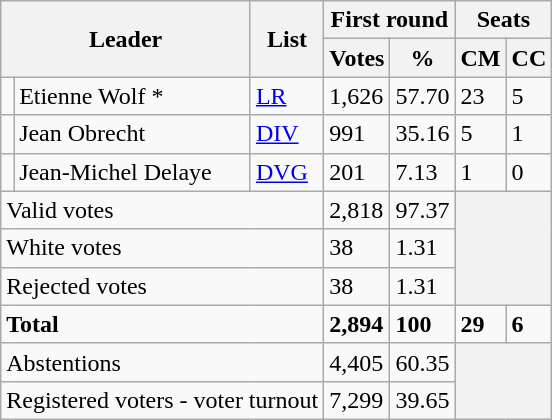<table class="wikitable">
<tr>
<th colspan="2" rowspan="2">Leader</th>
<th rowspan="2">List</th>
<th colspan="2">First round</th>
<th colspan="2">Seats</th>
</tr>
<tr>
<th>Votes</th>
<th>%</th>
<th>CM</th>
<th>CC</th>
</tr>
<tr>
<td bgcolor=></td>
<td>Etienne Wolf *</td>
<td><a href='#'>LR</a></td>
<td>1,626</td>
<td>57.70</td>
<td>23</td>
<td>5</td>
</tr>
<tr>
<td bgcolor=></td>
<td>Jean Obrecht</td>
<td><a href='#'>DIV</a></td>
<td>991</td>
<td>35.16</td>
<td>5</td>
<td>1</td>
</tr>
<tr>
<td bgcolor=></td>
<td>Jean-Michel Delaye</td>
<td><a href='#'>DVG</a></td>
<td>201</td>
<td>7.13</td>
<td>1</td>
<td>0</td>
</tr>
<tr>
<td colspan="3">Valid votes</td>
<td>2,818</td>
<td>97.37</td>
<th colspan="2" rowspan="3"></th>
</tr>
<tr>
<td colspan="3">White votes</td>
<td>38</td>
<td>1.31</td>
</tr>
<tr>
<td colspan="3">Rejected votes</td>
<td>38</td>
<td>1.31</td>
</tr>
<tr>
<td colspan="3"><strong>Total</strong></td>
<td><strong>2,894</strong></td>
<td><strong>100</strong></td>
<td><strong>29</strong></td>
<td><strong>6</strong></td>
</tr>
<tr>
<td colspan="3">Abstentions</td>
<td>4,405</td>
<td>60.35</td>
<th colspan="2" rowspan="2"></th>
</tr>
<tr>
<td colspan="3">Registered voters - voter turnout</td>
<td>7,299</td>
<td>39.65</td>
</tr>
</table>
